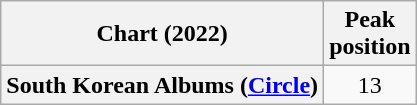<table class="wikitable plainrowheaders" style="text-align:center;">
<tr>
<th scope="col">Chart (2022)</th>
<th scope="col">Peak<br>position</th>
</tr>
<tr>
<th scope="row">South Korean Albums (<a href='#'>Circle</a>)</th>
<td>13</td>
</tr>
</table>
